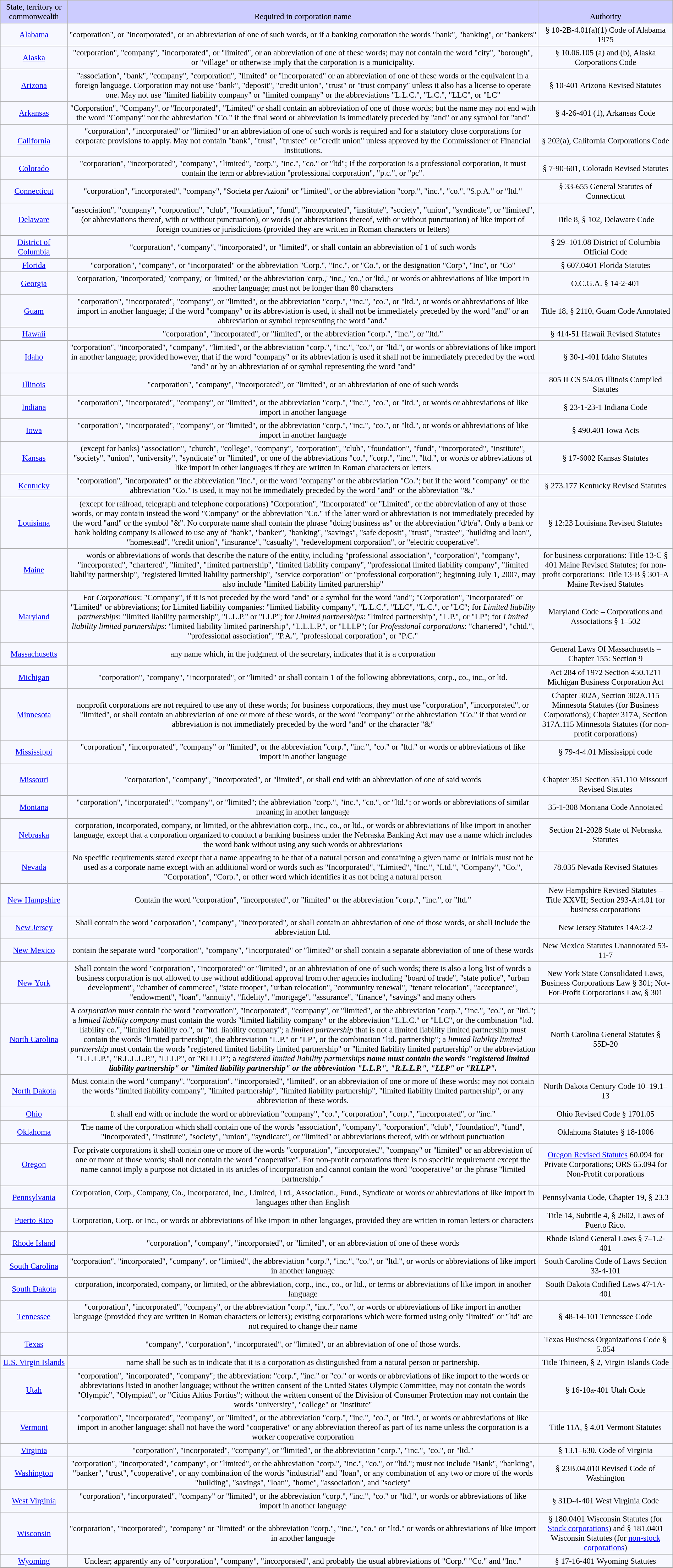<table class="wikitable"  style="margin:auto; border:#88a; background:#f7f8ff; padding:5px; font-size:95%; text-align:center;">
<tr style="background:#ccf; border:1px solid #88a; vertical-align:bottom;">
<td style="width: 10%;">State, territory or commonwealth</td>
<td>Required in corporation name</td>
<td style="width: 20%;">Authority</td>
</tr>
<tr>
<td><a href='#'>Alabama</a></td>
<td>"corporation", or "incorporated", or an abbreviation of one of such words, or if a banking corporation the words "bank", "banking", or "bankers"</td>
<td>§ 10-2B-4.01(a)(1) Code of Alabama 1975</td>
</tr>
<tr>
<td><a href='#'>Alaska</a></td>
<td>"corporation", "company", "incorporated", or "limited", or an abbreviation of one of these words; may not contain the word "city", "borough", or "village" or otherwise imply that the corporation is a municipality.</td>
<td>§ 10.06.105 (a) and (b), Alaska Corporations Code</td>
</tr>
<tr>
<td><a href='#'>Arizona</a></td>
<td>"association", "bank", "company", "corporation", "limited" or "incorporated" or an abbreviation of one of these words or the equivalent in a foreign language. Corporation may not use "bank", "deposit", "credit union", "trust" or "trust company" unless it also has a license to operate one. May not use "limited liability company" or "limited company" or the abbreviations "L.L.C.", "L.C.", "LLC", or "LC"</td>
<td>§ 10-401 Arizona Revised Statutes</td>
</tr>
<tr>
<td><a href='#'>Arkansas</a></td>
<td>"Corporation", "Company", or "Incorporated", "Limited" or shall contain an abbreviation of one of those words; but the name may not end with the word "Company" nor the abbreviation "Co." if the final word or abbreviation is immediately preceded by "and" or any symbol for "and"</td>
<td>§ 4-26-401 (1), Arkansas Code</td>
</tr>
<tr>
<td><a href='#'>California</a></td>
<td>"corporation", "incorporated" or "limited" or an abbreviation of one of such words is required and for a statutory close corporations for corporate provisions to apply. May not contain "bank", "trust", "trustee" or "credit union" unless approved by the Commissioner of Financial Institutions.</td>
<td>§ 202(a), California Corporations Code</td>
</tr>
<tr>
<td><a href='#'>Colorado</a></td>
<td>"corporation", "incorporated", "company", "limited", "corp.", "inc.", "co." or "ltd"; If the corporation is a professional corporation, it must contain the term or abbreviation "professional corporation", "p.c.", or "pc".</td>
<td>§ 7-90-601, Colorado Revised Statutes</td>
</tr>
<tr>
<td><a href='#'>Connecticut</a></td>
<td>"corporation", "incorporated", "company", "Societa per Azioni" or "limited", or the abbreviation "corp.", "inc.", "co.", "S.p.A." or "ltd."</td>
<td>§ 33-655 General Statutes of Connecticut</td>
</tr>
<tr>
<td><a href='#'>Delaware</a></td>
<td>"association", "company", "corporation", "club", "foundation", "fund", "incorporated", "institute", "society", "union", "syndicate", or "limited", (or abbreviations thereof, with or without punctuation), or words (or abbreviations thereof, with or without punctuation) of like import of foreign countries or jurisdictions (provided they are written in Roman characters or letters)</td>
<td>Title 8, § 102, Delaware Code</td>
</tr>
<tr>
<td><a href='#'>District of Columbia</a></td>
<td>"corporation", "company", "incorporated", or "limited", or shall contain an abbreviation of 1 of such words</td>
<td>§ 29–101.08 District of Columbia Official Code</td>
</tr>
<tr>
<td><a href='#'>Florida</a></td>
<td>"corporation", "company", or "incorporated" or the abbreviation "Corp.", "Inc.", or "Co.", or the designation "Corp", "Inc", or "Co"</td>
<td>§ 607.0401 Florida Statutes</td>
</tr>
<tr>
<td><a href='#'>Georgia</a></td>
<td>'corporation,' 'incorporated,' 'company,' or 'limited,' or the abbreviation 'corp.,' 'inc.,' 'co.,' or 'ltd.,' or words or abbreviations of like import in another language; must not be longer than 80 characters</td>
<td>O.C.G.A. § 14-2-401</td>
</tr>
<tr>
<td><a href='#'>Guam</a></td>
<td>"corporation", "incorporated", "company", or "limited", or the abbreviation "corp.", "inc.", "co.", or "ltd.", or words or abbreviations of like import in another language; if the word "company" or its abbreviation is used, it shall not be immediately preceded by the word "and" or an abbreviation or symbol representing the word "and."</td>
<td>Title 18, § 2110, Guam Code Annotated</td>
</tr>
<tr>
<td><a href='#'>Hawaii</a></td>
<td>"corporation", "incorporated", or "limited", or the abbreviation "corp.", "inc.", or "ltd."</td>
<td>§ 414-51 Hawaii Revised Statutes</td>
</tr>
<tr>
<td><a href='#'>Idaho</a></td>
<td>"corporation", "incorporated", "company", "limited", or the abbreviation "corp.", "inc.", "co.", or "ltd.", or words or abbreviations of like import in another language; provided however, that if the word "company" or its abbreviation is used it shall not be immediately preceded by the word "and" or by an abbreviation of or symbol representing the word "and"</td>
<td>§ 30-1-401 Idaho Statutes</td>
</tr>
<tr>
<td><a href='#'>Illinois</a></td>
<td>"corporation", "company", "incorporated", or "limited", or an abbreviation of one of such words</td>
<td>805 ILCS 5/4.05 Illinois Compiled Statutes</td>
</tr>
<tr>
<td><a href='#'>Indiana</a></td>
<td>"corporation", "incorporated", "company", or "limited", or the abbreviation "corp.", "inc.", "co.", or "ltd.", or words or abbreviations of like import in another language</td>
<td>§ 23-1-23-1 Indiana Code</td>
</tr>
<tr>
<td><a href='#'>Iowa</a></td>
<td>"corporation", "incorporated", "company", or "limited", or the abbreviation "corp.", "inc.", "co.", or "ltd.", or words or abbreviations of like import in another language</td>
<td>§ 490.401 Iowa Acts</td>
</tr>
<tr>
<td><a href='#'>Kansas</a></td>
<td>(except for banks) "association", "church", "college", "company", "corporation", "club", "foundation", "fund", "incorporated", "institute", "society", "union", "university", "syndicate" or "limited", or one of the abbreviations "co.", "corp.", "inc.", "ltd.", or words or abbreviations of like import in other languages if they are written in Roman characters or letters</td>
<td>§ 17-6002 Kansas Statutes</td>
</tr>
<tr>
<td><a href='#'>Kentucky</a></td>
<td>"corporation", "incorporated" or the abbreviation "Inc.", or the word "company" or the abbreviation "Co."; but if the word "company" or the abbreviation "Co." is used, it may not be immediately preceded by the word "and" or the abbreviation "&."</td>
<td>§ 273.177 Kentucky Revised Statutes</td>
</tr>
<tr>
<td><a href='#'>Louisiana</a></td>
<td>(except for railroad, telegraph and telephone corporations) "Corporation", "Incorporated" or "Limited", or the abbreviation of any of those words, or may contain instead the word "Company" or the abbreviation "Co." if the latter word or abbreviation is not immediately preceded by the word "and" or the symbol "&". No corporate name shall contain the phrase "doing business as" or the abbreviation "d/b/a". Only a bank or bank holding company is allowed to use any of "bank", "banker", "banking", "savings", "safe deposit", "trust", "trustee", "building and loan", "homestead", "credit union", "insurance", "casualty", "redevelopment corporation", or "electric cooperative".</td>
<td>§ 12:23 Louisiana Revised Statutes</td>
</tr>
<tr>
<td><a href='#'>Maine</a></td>
<td>words or abbreviations of words that describe the nature of the entity, including "professional association", "corporation", "company", "incorporated", "chartered", "limited", "limited partnership", "limited liability company", "professional limited liability company", "limited liability partnership", "registered limited liability partnership", "service corporation" or "professional corporation"; beginning July 1, 2007, may also include "limited liability limited partnership"</td>
<td>for business corporations: Title 13-C § 401 Maine Revised Statutes; for non-profit corporations: Title 13-B § 301-A Maine Revised Statutes</td>
</tr>
<tr>
<td><a href='#'>Maryland</a></td>
<td>For <em>Corporations</em>: "Company", if it is not preceded by the word "and" or a symbol for the word "and"; "Corporation", "Incorporated" or "Limited" or abbreviations; for Limited liability companies: "limited liability company", "L.L.C.", "LLC", "L.C.", or "LC"; for <em>Limited liability partnerships</em>: "limited liability partnership", "L.L.P." or "LLP"; for <em>Limited partnerships</em>: "limited partnership", "L.P.", or "LP"; for <em>Limited liability limited partnerships</em>: "limited liability limited partnership", "L.L.L.P.", or "LLLP"; for <em>Professional corporations</em>: "chartered", "chtd.", "professional association", "P.A.", "professional corporation", or "P.C."</td>
<td>Maryland Code – Corporations and Associations § 1–502</td>
</tr>
<tr>
<td><a href='#'>Massachusetts</a></td>
<td>any name which, in the judgment of the secretary, indicates that it is a corporation</td>
<td>General Laws Of Massachusetts – Chapter 155: Section 9</td>
</tr>
<tr>
<td><a href='#'>Michigan</a></td>
<td>"corporation", "company", "incorporated", or "limited" or shall contain 1 of the following abbreviations, corp., co., inc., or ltd.</td>
<td>Act 284 of 1972 Section 450.1211 Michigan Business Corporation Act</td>
</tr>
<tr>
<td><a href='#'>Minnesota</a></td>
<td>nonprofit corporations are not required to use any of these words; for business corporations, they must use "corporation", "incorporated", or "limited", or shall contain an abbreviation of one or more of these words, or the word "company" or the abbreviation "Co." if that word or abbreviation is not immediately preceded by the word "and" or the character "&"</td>
<td>Chapter 302A, Section 302A.115 Minnesota Statutes (for Business Corporations); Chapter 317A, Section 317A.115 Minnesota Statutes (for non-profit corporations)</td>
</tr>
<tr>
<td><a href='#'>Mississippi</a></td>
<td>"corporation", "incorporated", "company" or "limited", or the abbreviation "corp.", "inc.", "co." or "ltd." or words or abbreviations of like import in another language</td>
<td>§ 79-4-4.01 Mississippi code</td>
</tr>
<tr>
<td><a href='#'>Missouri</a></td>
<td>"corporation", "company", "incorporated", or "limited", or shall end with an abbreviation of one of said words</td>
<td><br>Chapter 351 Section 351.110 Missouri Revised Statutes</td>
</tr>
<tr>
<td><a href='#'>Montana</a></td>
<td>"corporation", "incorporated", "company", or "limited"; the abbreviation "corp.", "inc.", "co.", or "ltd."; or words or abbreviations of similar meaning in another language</td>
<td>35-1-308 Montana Code Annotated</td>
</tr>
<tr>
<td><a href='#'>Nebraska</a></td>
<td>corporation, incorporated, company, or limited, or the abbreviation corp., inc., co., or ltd., or words or abbreviations of like import in another language, except that a corporation organized to conduct a banking business under the Nebraska Banking Act may use a name which includes the word bank without using any such words or abbreviations</td>
<td>Section 21-2028 State of Nebraska Statutes</td>
</tr>
<tr>
<td><a href='#'>Nevada</a></td>
<td>No specific requirements stated except that a name appearing to be that of a natural person and containing a given name or initials must not be used as a corporate name except with an additional word or words such as "Incorporated", "Limited", "Inc.", "Ltd.", "Company", "Co.", "Corporation", "Corp.", or other word which identifies it as not being a natural person</td>
<td>78.035 Nevada Revised Statutes</td>
</tr>
<tr>
<td><a href='#'>New Hampshire</a></td>
<td>Contain the word "corporation", "incorporated", or "limited" or the abbreviation "corp.", "inc.", or "ltd."</td>
<td>New Hampshire Revised Statutes – Title XXVII; Section 293-A:4.01 for business corporations</td>
</tr>
<tr>
<td><a href='#'>New Jersey</a></td>
<td>Shall contain the word "corporation", "company", "incorporated", or shall contain an abbreviation of one of those words, or shall include the abbreviation Ltd.</td>
<td>New Jersey Statutes 14A:2-2</td>
</tr>
<tr>
<td><a href='#'>New Mexico</a></td>
<td>contain the separate word "corporation", "company", "incorporated" or "limited" or shall contain a separate abbreviation of one of these words</td>
<td>New Mexico Statutes Unannotated 53-11-7</td>
</tr>
<tr>
<td><a href='#'>New York</a></td>
<td>Shall contain the word "corporation", "incorporated" or "limited", or an abbreviation of one of such words; there is also a long list of words a business corporation is not allowed to use without additional approval from other agencies including "board of trade", "state police", "urban development", "chamber of commerce", "state trooper", "urban relocation", "community renewal", "tenant relocation", "acceptance", "endowment", "loan", "annuity", "fidelity", "mortgage", "assurance", "finance", "savings" and many others</td>
<td>New York State Consolidated Laws, Business Corporations Law § 301; Not-For-Profit Corporations Law, § 301</td>
</tr>
<tr>
<td><a href='#'>North Carolina</a></td>
<td>A <em>corporation</em> must contain the word "corporation", "incorporated", "company", or "limited", or the abbreviation "corp.", "inc.", "co.", or "ltd."; a <em>limited liability company</em> must contain the words "limited liability company" or the abbreviation "L.L.C." or "LLC", or the combination "ltd. liability co.", "limited liability co.", or "ltd. liability company"; a <em>limited partnership</em> that is not a limited liability limited partnership must contain the words "limited partnership", the abbreviation "L.P." or "LP", or the combination "ltd. partnership"; a <em>limited liability limited partnership</em> must contain the words "registered limited liability limited partnership" or "limited liability limited partnership" or the abbreviation "L.L.L.P.", "R.L.L.L.P.", "LLLP", or "RLLLP"; a <em>registered limited liability partnership<strong>s name must contain the words "registered limited liability partnership" or "limited liability partnership" or the abbreviation "L.L.P.", "R.L.L.P.", "LLP" or "RLLP".</td>
<td>North Carolina General Statutes § 55D‑20</td>
</tr>
<tr>
<td><a href='#'>North Dakota</a></td>
<td>Must contain the word "company", "corporation", "incorporated", "limited", or an abbreviation of one or more of these words; may not contain the words "limited liability company", "limited partnership", "limited liability partnership", "limited liability limited partnership", or any abbreviation of these words.</td>
<td>North Dakota Century Code 10–19.1–13</td>
</tr>
<tr>
<td><a href='#'>Ohio</a></td>
<td>It shall end with or include the word or abbreviation "company", "co.", "corporation", "corp.", "incorporated", or "inc."</td>
<td>Ohio Revised Code § 1701.05</td>
</tr>
<tr>
<td><a href='#'>Oklahoma</a></td>
<td>The name of the corporation which shall contain one of the words "association", "company", "corporation", "club", "foundation", "fund", "incorporated", "institute", "society", "union", "syndicate", or "limited" or abbreviations thereof, with or without punctuation</td>
<td>Oklahoma Statutes § 18-1006</td>
</tr>
<tr>
<td><a href='#'>Oregon</a></td>
<td>For private corporations it shall contain one or more of the words "corporation", "incorporated", "company" or "limited" or an abbreviation of one or more of those words; shall not contain the word "cooperative". For non-profit corporations there is no specific requirement except the name cannot imply a purpose not dictated in its articles of incorporation and cannot contain the word "cooperative" or the phrase "limited partnership."</td>
<td><a href='#'>Oregon Revised Statutes</a> 60.094 for Private Corporations; ORS 65.094 for Non-Profit corporations</td>
</tr>
<tr>
<td><a href='#'>Pennsylvania</a></td>
<td>Corporation, Corp., Company, Co., Incorporated, Inc., Limited, Ltd., Association., Fund., Syndicate or words or abbreviations of like import in languages other than English</td>
<td>Pennsylvania Code, Chapter 19, § 23.3</td>
</tr>
<tr>
<td><a href='#'>Puerto Rico</a></td>
<td>Corporation, Corp. or Inc., or words or abbreviations of like import in other languages, provided they are written in roman letters or characters</td>
<td>Title 14, Subtitle 4, § 2602, Laws of Puerto Rico.</td>
</tr>
<tr>
<td><a href='#'>Rhode Island</a></td>
<td>"corporation", "company", "incorporated", or "limited", or an abbreviation of one of these words</td>
<td>Rhode Island General Laws § 7–1.2-401</td>
</tr>
<tr>
<td><a href='#'>South Carolina</a></td>
<td>"corporation", "incorporated", "company", or "limited", the abbreviation "corp.", "inc.", "co.", or "ltd.", or words or abbreviations of like import in another language</td>
<td>South Carolina Code of Laws Section 33-4-101</td>
</tr>
<tr>
<td><a href='#'>South Dakota</a></td>
<td>corporation, incorporated, company, or limited, or the abbreviation, corp., inc., co., or ltd., or terms or abbreviations of like import in another language</td>
<td>South Dakota Codified Laws 47-1A-401</td>
</tr>
<tr>
<td><a href='#'>Tennessee</a></td>
<td>"corporation", "incorporated", "company", or the abbreviation "corp.", "inc.", "co.", or words or abbreviations of like import in another language (provided they are written in Roman characters or letters); existing corporations which were formed using only "limited" or "ltd" are not required to change their name</td>
<td>§ 48-14-101 Tennessee Code</td>
</tr>
<tr>
<td><a href='#'>Texas</a></td>
<td>"company", "corporation", "incorporated", or "limited", or an abbreviation of one of those words.</td>
<td>Texas Business Organizations Code § 5.054</td>
</tr>
<tr>
<td><a href='#'>U.S. Virgin Islands</a></td>
<td>name shall be such as to indicate that it is a corporation as distinguished from a natural person or partnership.</td>
<td>Title Thirteen, § 2, Virgin Islands Code</td>
</tr>
<tr>
<td><a href='#'>Utah</a></td>
<td>"corporation", "incorporated", "company"; the abbreviation: "corp.", "inc." or "co." or words or abbreviations of like import to the words or abbreviations listed in another language; without the written consent of the United States Olympic Committee, may not contain the words "Olympic", "Olympiad", or "Citius Altius Fortius"; without the written consent of the Division of Consumer Protection may not contain the words "university", "college" or "institute"</td>
<td>§ 16-10a-401 Utah Code</td>
</tr>
<tr>
<td><a href='#'>Vermont</a></td>
<td>"corporation", "incorporated", "company", or "limited", or the abbreviation "corp.", "inc.", "co.", or "ltd.", or words or abbreviations of like import in another language; shall not have the word "cooperative" or any abbreviation thereof as part of its name unless the corporation is a worker cooperative corporation</td>
<td>Title 11A, § 4.01 Vermont Statutes</td>
</tr>
<tr>
<td><a href='#'>Virginia</a></td>
<td>"corporation", "incorporated", "company", or "limited", or the abbreviation "corp.", "inc.", "co.", or "ltd."</td>
<td>§ 13.1–630. Code of Virginia</td>
</tr>
<tr>
<td><a href='#'>Washington</a></td>
<td>"corporation", "incorporated", "company", or "limited", or the abbreviation "corp.", "inc.", "co.", or "ltd."; must not include "Bank", "banking", "banker", "trust", "cooperative", or any combination of the words "industrial" and "loan", or any combination of any two or more of the words "building", "savings", "loan", "home", "association", and "society"</td>
<td>§ 23B.04.010 Revised Code of Washington</td>
</tr>
<tr>
<td><a href='#'>West Virginia</a></td>
<td>"corporation", "incorporated", "company" or "limited", or the abbreviation "corp.", "inc.", "co." or "ltd.", or words or abbreviations of like import in another language</td>
<td>§ 31D-4-401 West Virginia Code</td>
</tr>
<tr>
<td><a href='#'>Wisconsin</a></td>
<td>"corporation", "incorporated", "company" or "limited" or the abbreviation "corp.", "inc.", "co." or "ltd." or words or abbreviations of like import in another language</td>
<td>§ 180.0401 Wisconsin Statutes (for <a href='#'>Stock corporations</a>) and § 181.0401 Wisconsin Statutes (for <a href='#'>non-stock corporations</a>)</td>
</tr>
<tr>
<td><a href='#'>Wyoming</a></td>
<td>Unclear; apparently any of "corporation", "company", "incorporated", and probably the usual abbreviations of "Corp." "Co." and "Inc."</td>
<td>§ 17-16-401 Wyoming Statutes</td>
</tr>
</table>
